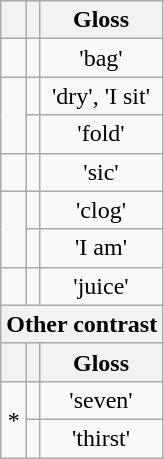<table class="wikitable" style="text-align: center;">
<tr>
<th></th>
<th></th>
<th>Gloss</th>
</tr>
<tr>
<td></td>
<td></td>
<td>'bag'</td>
</tr>
<tr>
<td rowspan="2"></td>
<td></td>
<td>'dry', 'I sit'</td>
</tr>
<tr>
<td></td>
<td>'fold'</td>
</tr>
<tr>
<td></td>
<td></td>
<td>'sic'</td>
</tr>
<tr>
<td rowspan="2"></td>
<td></td>
<td>'clog'</td>
</tr>
<tr>
<td></td>
<td>'I am'</td>
</tr>
<tr>
<td></td>
<td></td>
<td>'juice'</td>
</tr>
<tr>
<th colspan="3">Other contrast</th>
</tr>
<tr>
<th></th>
<th></th>
<th>Gloss</th>
</tr>
<tr>
<td rowspan="2">*</td>
<td></td>
<td>'seven'</td>
</tr>
<tr>
<td></td>
<td>'thirst'</td>
</tr>
</table>
